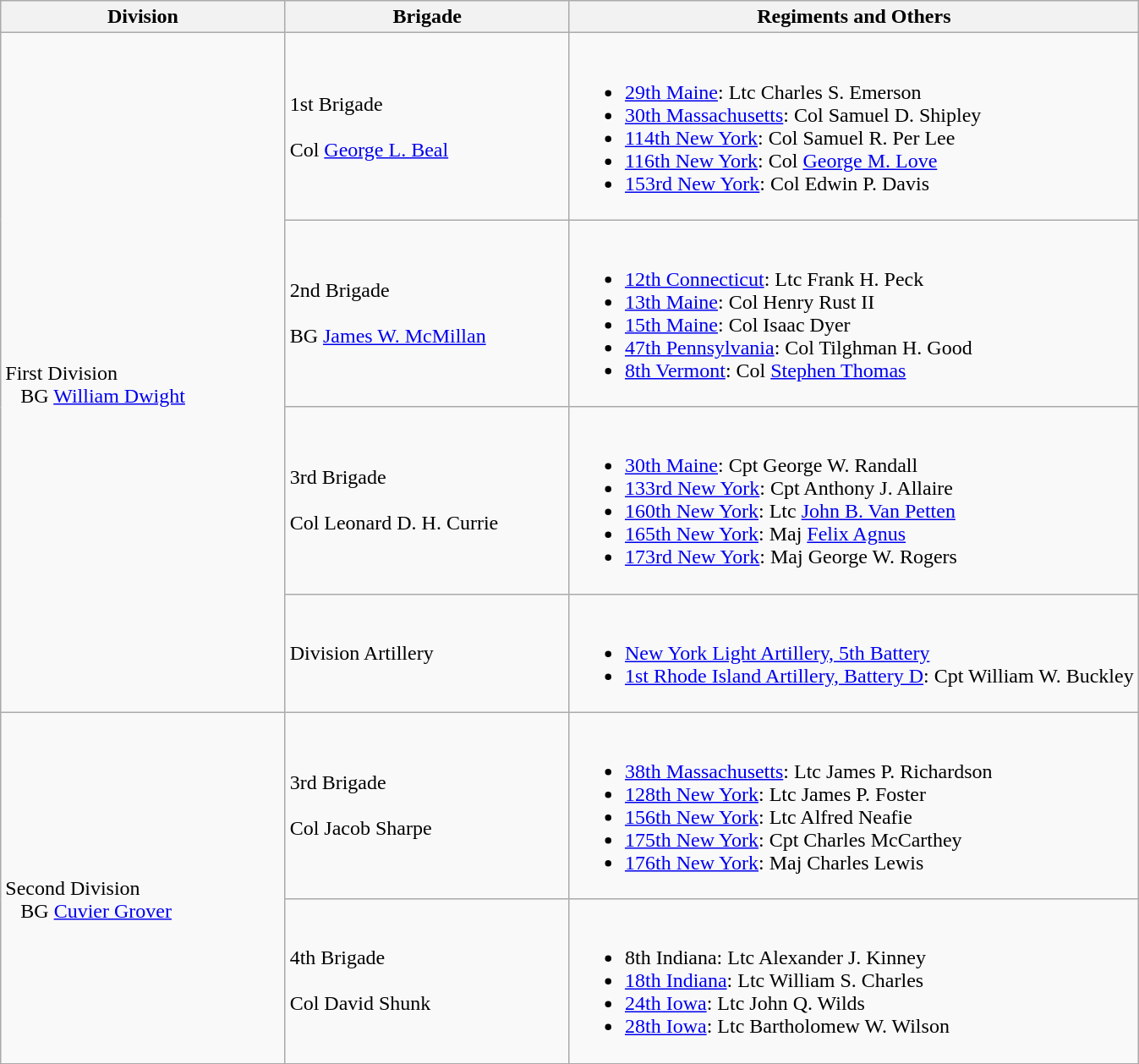<table class="wikitable">
<tr>
<th width=25%>Division</th>
<th width=25%>Brigade</th>
<th>Regiments and Others</th>
</tr>
<tr>
<td rowspan=4><br>First Division
<br>  
BG <a href='#'>William Dwight</a></td>
<td>1st Brigade<br><br>
Col <a href='#'>George L. Beal</a></td>
<td><br><ul><li><a href='#'>29th Maine</a>: Ltc Charles S. Emerson</li><li><a href='#'>30th Massachusetts</a>: Col Samuel D. Shipley</li><li><a href='#'>114th New York</a>: Col Samuel R. Per Lee</li><li><a href='#'>116th New York</a>: Col <a href='#'>George M. Love</a></li><li><a href='#'>153rd New York</a>: Col Edwin P. Davis</li></ul></td>
</tr>
<tr>
<td>2nd Brigade<br><br>
BG <a href='#'>James W. McMillan</a></td>
<td><br><ul><li><a href='#'>12th Connecticut</a>: Ltc Frank H. Peck</li><li><a href='#'>13th Maine</a>: Col Henry Rust II</li><li><a href='#'>15th Maine</a>: Col Isaac Dyer</li><li><a href='#'>47th Pennsylvania</a>: Col Tilghman H. Good</li><li><a href='#'>8th Vermont</a>: Col <a href='#'>Stephen Thomas</a></li></ul></td>
</tr>
<tr>
<td>3rd Brigade<br><br>
Col Leonard D. H. Currie</td>
<td><br><ul><li><a href='#'>30th Maine</a>: Cpt George W. Randall</li><li><a href='#'>133rd New York</a>: Cpt Anthony J. Allaire</li><li><a href='#'>160th New York</a>: Ltc <a href='#'>John B. Van Petten</a></li><li><a href='#'>165th New York</a>: Maj <a href='#'>Felix Agnus</a></li><li><a href='#'>173rd New York</a>: Maj George W. Rogers</li></ul></td>
</tr>
<tr>
<td>Division Artillery</td>
<td><br><ul><li><a href='#'>New York Light Artillery, 5th Battery</a></li><li><a href='#'>1st Rhode Island Artillery, Battery D</a>: Cpt William W. Buckley</li></ul></td>
</tr>
<tr>
<td rowspan=2><br>Second Division
<br>  
BG <a href='#'>Cuvier Grover</a></td>
<td>3rd Brigade<br><br>
Col Jacob Sharpe</td>
<td><br><ul><li><a href='#'>38th Massachusetts</a>: Ltc James P. Richardson</li><li><a href='#'>128th New York</a>: Ltc James P. Foster</li><li><a href='#'>156th New York</a>: Ltc Alfred Neafie</li><li><a href='#'>175th New York</a>: Cpt Charles McCarthey</li><li><a href='#'>176th New York</a>: Maj Charles Lewis</li></ul></td>
</tr>
<tr>
<td>4th Brigade<br><br>
Col David Shunk</td>
<td><br><ul><li>8th Indiana: Ltc Alexander J. Kinney</li><li><a href='#'>18th Indiana</a>: Ltc William S. Charles</li><li><a href='#'>24th Iowa</a>: Ltc John Q. Wilds</li><li><a href='#'>28th Iowa</a>: Ltc Bartholomew W. Wilson</li></ul></td>
</tr>
<tr>
</tr>
</table>
